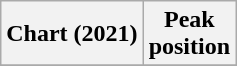<table class="wikitable plainrowheaders" style="text-align:center">
<tr>
<th scope=col>Chart (2021)</th>
<th scope=col>Peak<br>position</th>
</tr>
<tr>
</tr>
</table>
